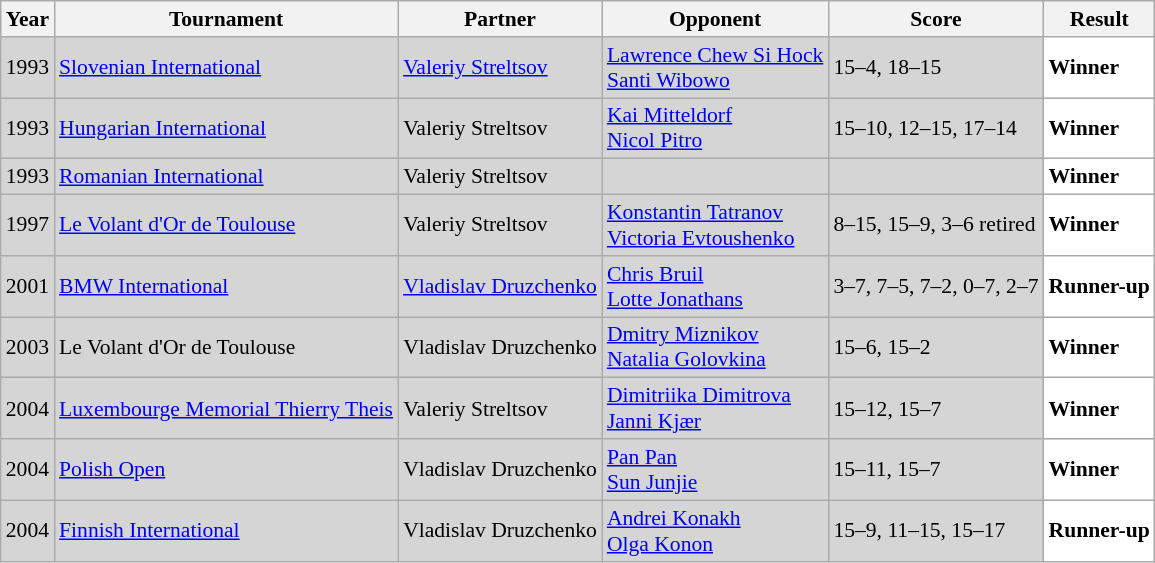<table class="sortable wikitable" style="font-size: 90%;">
<tr>
<th>Year</th>
<th>Tournament</th>
<th>Partner</th>
<th>Opponent</th>
<th>Score</th>
<th>Result</th>
</tr>
<tr style="background:#D5D5D5">
<td align="center">1993</td>
<td align="left"><a href='#'>Slovenian International</a></td>
<td align="left"> <a href='#'>Valeriy Streltsov</a></td>
<td align="left"> <a href='#'>Lawrence Chew Si Hock</a><br> <a href='#'>Santi Wibowo</a></td>
<td align="left">15–4, 18–15</td>
<td style="text-align:left; background:white"> <strong>Winner</strong></td>
</tr>
<tr style="background:#D5D5D5">
<td align="center">1993</td>
<td align="left"><a href='#'>Hungarian International</a></td>
<td align="left"> Valeriy Streltsov</td>
<td align="left"> <a href='#'>Kai Mitteldorf</a><br> <a href='#'>Nicol Pitro</a></td>
<td align="left">15–10, 12–15, 17–14</td>
<td style="text-align:left; background:white"> <strong>Winner</strong></td>
</tr>
<tr style="background:#D5D5D5">
<td align="center">1993</td>
<td align="left"><a href='#'>Romanian International</a></td>
<td align="left"> Valeriy Streltsov</td>
<td align="left"> <br></td>
<td align="left"></td>
<td style="text-align:left; background:white"> <strong>Winner</strong></td>
</tr>
<tr style="background:#D5D5D5">
<td align="center">1997</td>
<td align="left"><a href='#'>Le Volant d'Or de Toulouse</a></td>
<td align="left"> Valeriy Streltsov</td>
<td align="left"> <a href='#'>Konstantin Tatranov</a><br> <a href='#'>Victoria Evtoushenko</a></td>
<td align="left">8–15, 15–9, 3–6 retired</td>
<td style="text-align:left; background:white"> <strong>Winner</strong></td>
</tr>
<tr style="background:#D5D5D5">
<td align="center">2001</td>
<td align="left"><a href='#'>BMW International</a></td>
<td align="left"> <a href='#'>Vladislav Druzchenko</a></td>
<td align="left"> <a href='#'>Chris Bruil</a><br> <a href='#'>Lotte Jonathans</a></td>
<td align="left">3–7, 7–5, 7–2, 0–7, 2–7</td>
<td style="text-align:left; background:white"> <strong>Runner-up</strong></td>
</tr>
<tr style="background:#D5D5D5">
<td align="center">2003</td>
<td align="left">Le Volant d'Or de Toulouse</td>
<td align="left"> Vladislav Druzchenko</td>
<td align="left"> <a href='#'>Dmitry Miznikov</a><br> <a href='#'>Natalia Golovkina</a></td>
<td align="left">15–6, 15–2</td>
<td style="text-align:left; background:white"> <strong>Winner</strong></td>
</tr>
<tr style="background:#D5D5D5">
<td align="center">2004</td>
<td align="left"><a href='#'>Luxembourge Memorial Thierry Theis</a></td>
<td align="left"> Valeriy Streltsov</td>
<td align="left"> <a href='#'>Dimitriika Dimitrova</a><br> <a href='#'>Janni Kjær</a></td>
<td align="left">15–12, 15–7</td>
<td style="text-align:left; background:white"> <strong>Winner</strong></td>
</tr>
<tr style="background:#D5D5D5">
<td align="center">2004</td>
<td align="left"><a href='#'>Polish Open</a></td>
<td align="left"> Vladislav Druzchenko</td>
<td align="left"> <a href='#'>Pan Pan</a><br> <a href='#'>Sun Junjie</a></td>
<td align="left">15–11, 15–7</td>
<td style="text-align:left; background:white"> <strong>Winner</strong></td>
</tr>
<tr style="background:#D5D5D5">
<td align="center">2004</td>
<td align="left"><a href='#'>Finnish International</a></td>
<td align="left"> Vladislav Druzchenko</td>
<td align="left"> <a href='#'>Andrei Konakh</a><br> <a href='#'>Olga Konon</a></td>
<td align="left">15–9, 11–15, 15–17</td>
<td style="text-align:left; background:white"> <strong>Runner-up</strong></td>
</tr>
</table>
